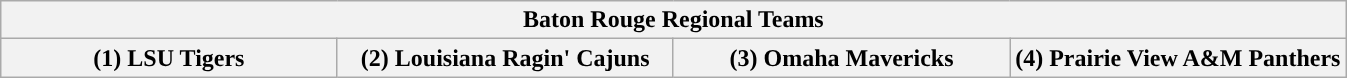<table class="wikitable">
<tr>
<th colspan=4>Baton Rouge Regional Teams</th>
</tr>
<tr>
<th style="width: 25%; ">(1) LSU Tigers</th>
<th style="width: 25%; ">(2) Louisiana Ragin' Cajuns</th>
<th style="width: 25%; ">(3) Omaha Mavericks</th>
<th style="width: 25%; ">(4) Prairie View A&M Panthers</th>
</tr>
</table>
